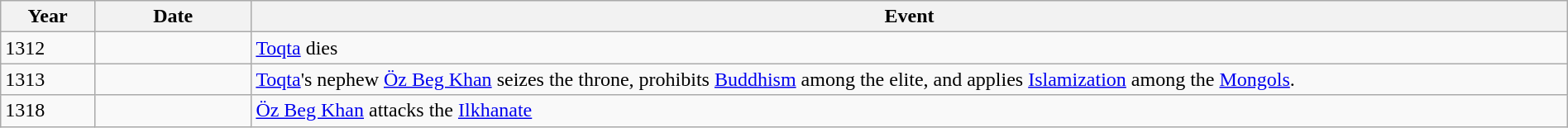<table class="wikitable" width="100%">
<tr>
<th style="width:6%">Year</th>
<th style="width:10%">Date</th>
<th>Event</th>
</tr>
<tr>
<td>1312</td>
<td></td>
<td><a href='#'>Toqta</a> dies</td>
</tr>
<tr>
<td>1313</td>
<td></td>
<td><a href='#'>Toqta</a>'s nephew <a href='#'>Öz Beg Khan</a> seizes the throne, prohibits <a href='#'>Buddhism</a> among the elite, and applies <a href='#'>Islamization</a> among the <a href='#'>Mongols</a>.</td>
</tr>
<tr>
<td>1318</td>
<td></td>
<td><a href='#'>Öz Beg Khan</a> attacks the <a href='#'>Ilkhanate</a></td>
</tr>
</table>
